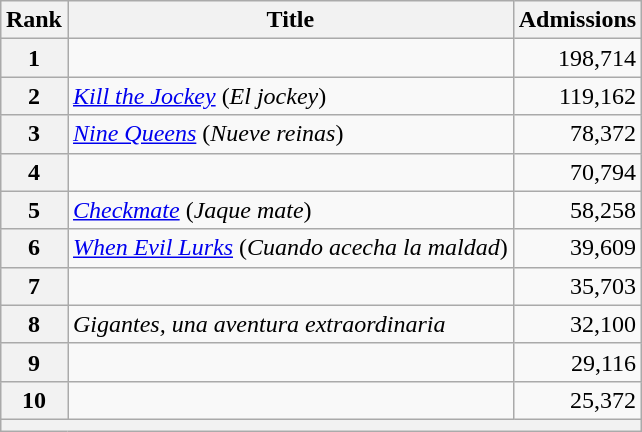<table class="wikitable" style="margin:1em auto;">
<tr>
<th>Rank</th>
<th>Title</th>
<th> Admissions</th>
</tr>
<tr>
<th align = "center">1</th>
<td><em></em> <br></td>
<td align = "right">198,714</td>
</tr>
<tr>
<th align = "center">2</th>
<td><em><a href='#'>Kill the Jockey</a></em> (<em>El jockey</em>)<br></td>
<td align = "right">119,162</td>
</tr>
<tr>
<th align = "center">3</th>
<td><em><a href='#'>Nine Queens</a></em> (<em>Nueve reinas</em>) <br></td>
<td align = "right">78,372</td>
</tr>
<tr>
<th align = "center">4</th>
<td><em></em><br></td>
<td align = "right">70,794</td>
</tr>
<tr>
<th align = "center">5</th>
<td><em><a href='#'>Checkmate</a></em> (<em>Jaque mate</em>)<br></td>
<td align = "right">58,258</td>
</tr>
<tr>
<th align = "center">6</th>
<td><em><a href='#'>When Evil Lurks</a></em> (<em>Cuando acecha la maldad</em>) <br></td>
<td align = "right">39,609</td>
</tr>
<tr>
<th align = "center">7</th>
<td><em></em><br></td>
<td align = "right">35,703</td>
</tr>
<tr>
<th align = "center">8</th>
<td><em>Gigantes, una aventura extraordinaria</em><br></td>
<td align = "right">32,100</td>
</tr>
<tr>
<th align = "center">9</th>
<td><em></em><br></td>
<td align = "right">29,116</td>
</tr>
<tr>
<th align = "center">10</th>
<td><em></em> <br></td>
<td align = "right">25,372</td>
</tr>
<tr>
<th align = "center" colspan = "4"></th>
</tr>
</table>
